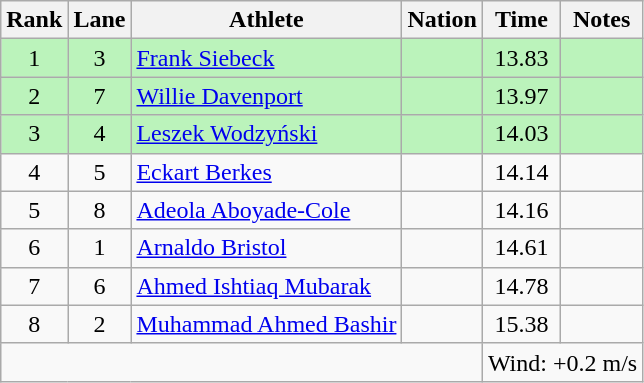<table class="wikitable sortable" style="text-align:center">
<tr>
<th>Rank</th>
<th>Lane</th>
<th>Athlete</th>
<th>Nation</th>
<th>Time</th>
<th>Notes</th>
</tr>
<tr bgcolor=bbf3bb>
<td>1</td>
<td>3</td>
<td align=left><a href='#'>Frank Siebeck</a></td>
<td align=left></td>
<td>13.83</td>
<td></td>
</tr>
<tr bgcolor=bbf3bb>
<td>2</td>
<td>7</td>
<td align=left><a href='#'>Willie Davenport</a></td>
<td align=left></td>
<td>13.97</td>
<td></td>
</tr>
<tr bgcolor=bbf3bb>
<td>3</td>
<td>4</td>
<td align=left><a href='#'>Leszek Wodzyński</a></td>
<td align=left></td>
<td>14.03</td>
<td></td>
</tr>
<tr>
<td>4</td>
<td>5</td>
<td align=left><a href='#'>Eckart Berkes</a></td>
<td align=left></td>
<td>14.14</td>
<td></td>
</tr>
<tr>
<td>5</td>
<td>8</td>
<td align=left><a href='#'>Adeola Aboyade-Cole</a></td>
<td align=left></td>
<td>14.16</td>
<td></td>
</tr>
<tr>
<td>6</td>
<td>1</td>
<td align=left><a href='#'>Arnaldo Bristol</a></td>
<td align=left></td>
<td>14.61</td>
<td></td>
</tr>
<tr>
<td>7</td>
<td>6</td>
<td align=left><a href='#'>Ahmed Ishtiaq Mubarak</a></td>
<td align=left></td>
<td>14.78</td>
<td></td>
</tr>
<tr>
<td>8</td>
<td>2</td>
<td align=left><a href='#'>Muhammad Ahmed Bashir</a></td>
<td align=left></td>
<td>15.38</td>
<td></td>
</tr>
<tr class="sortbottom">
<td colspan=4></td>
<td colspan="2" style="text-align:left;">Wind: +0.2 m/s</td>
</tr>
</table>
